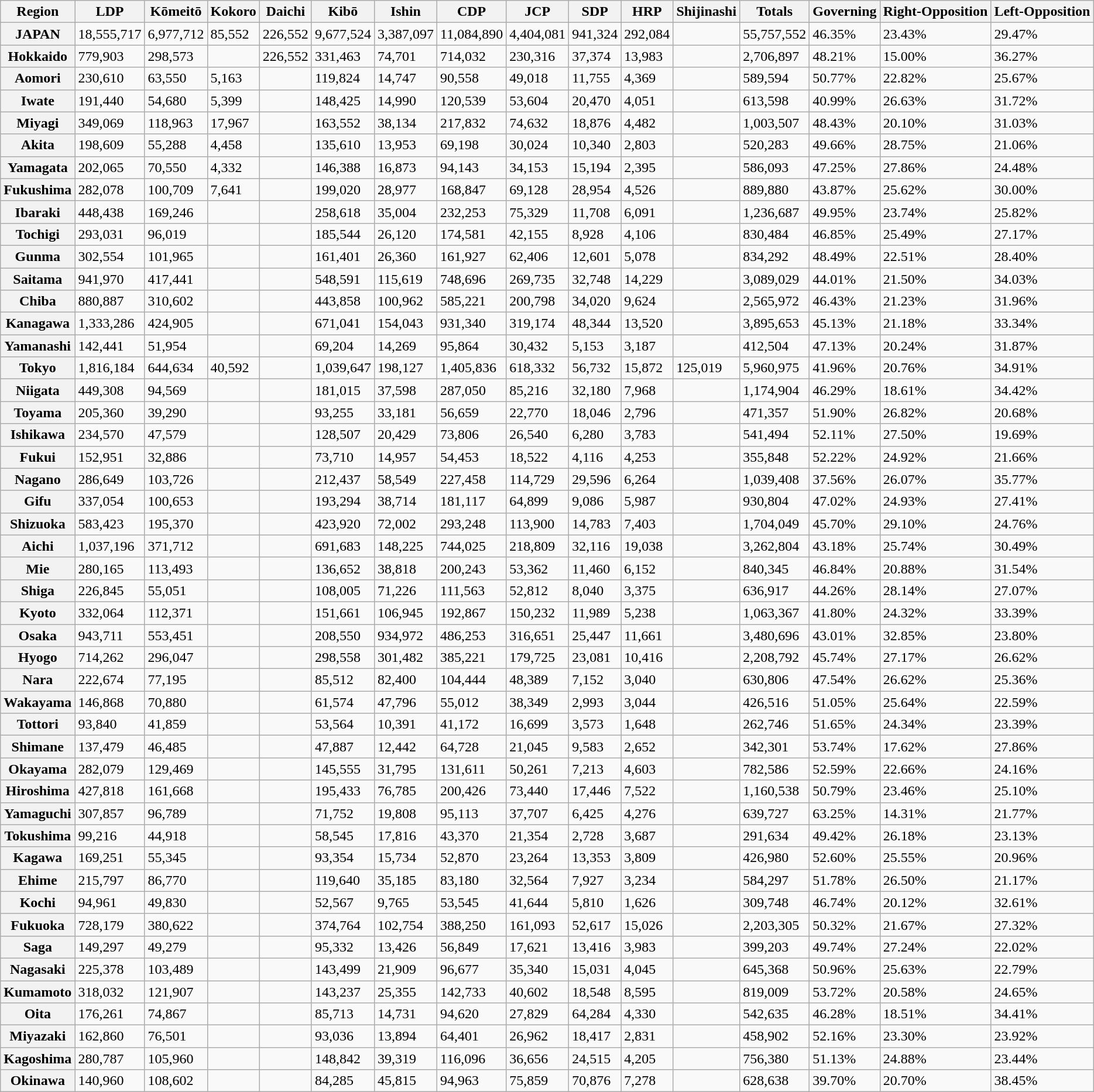<table class="wikitable collapsible collapsed sortable">
<tr>
<th>Region</th>
<th>LDP</th>
<th>Kōmeitō</th>
<th>Kokoro</th>
<th>Daichi</th>
<th>Kibō</th>
<th>Ishin</th>
<th>CDP</th>
<th>JCP</th>
<th>SDP</th>
<th>HRP</th>
<th>Shijinashi</th>
<th>Totals</th>
<th>Governing</th>
<th>Right-Opposition</th>
<th>Left-Opposition</th>
</tr>
<tr>
<th>JAPAN</th>
<td>18,555,717</td>
<td>6,977,712</td>
<td>85,552</td>
<td>226,552</td>
<td>9,677,524</td>
<td>3,387,097</td>
<td>11,084,890</td>
<td>4,404,081</td>
<td>941,324</td>
<td>292,084</td>
<td></td>
<td>55,757,552</td>
<td>46.35%</td>
<td>23.43%</td>
<td>29.47%</td>
</tr>
<tr>
<th>Hokkaido</th>
<td>779,903</td>
<td>298,573</td>
<td></td>
<td>226,552</td>
<td>331,463</td>
<td>74,701</td>
<td>714,032</td>
<td>230,316</td>
<td>37,374</td>
<td>13,983</td>
<td></td>
<td>2,706,897</td>
<td>48.21%</td>
<td>15.00%</td>
<td>36.27%</td>
</tr>
<tr>
<th>Aomori</th>
<td>230,610</td>
<td>63,550</td>
<td>5,163</td>
<td></td>
<td>119,824</td>
<td>14,747</td>
<td>90,558</td>
<td>49,018</td>
<td>11,755</td>
<td>4,369</td>
<td></td>
<td>589,594</td>
<td>50.77%</td>
<td>22.82%</td>
<td>25.67%</td>
</tr>
<tr>
<th>Iwate</th>
<td>191,440</td>
<td>54,680</td>
<td>5,399</td>
<td></td>
<td>148,425</td>
<td>14,990</td>
<td>120,539</td>
<td>53,604</td>
<td>20,470</td>
<td>4,051</td>
<td></td>
<td>613,598</td>
<td>40.99%</td>
<td>26.63%</td>
<td>31.72%</td>
</tr>
<tr>
<th>Miyagi</th>
<td>349,069</td>
<td>118,963</td>
<td>17,967</td>
<td></td>
<td>163,552</td>
<td>38,134</td>
<td>217,832</td>
<td>74,632</td>
<td>18,876</td>
<td>4,482</td>
<td></td>
<td>1,003,507</td>
<td>48.43%</td>
<td>20.10%</td>
<td>31.03%</td>
</tr>
<tr>
<th>Akita</th>
<td>198,609</td>
<td>55,288</td>
<td>4,458</td>
<td></td>
<td>135,610</td>
<td>13,953</td>
<td>69,198</td>
<td>30,024</td>
<td>10,340</td>
<td>2,803</td>
<td></td>
<td>520,283</td>
<td>49.66%</td>
<td>28.75%</td>
<td>21.06%</td>
</tr>
<tr>
<th>Yamagata</th>
<td>202,065</td>
<td>70,550</td>
<td>4,332</td>
<td></td>
<td>146,388</td>
<td>16,873</td>
<td>94,143</td>
<td>34,153</td>
<td>15,194</td>
<td>2,395</td>
<td></td>
<td>586,093</td>
<td>47.25%</td>
<td>27.86%</td>
<td>24.48%</td>
</tr>
<tr>
<th>Fukushima</th>
<td>282,078</td>
<td>100,709</td>
<td>7,641</td>
<td></td>
<td>199,020</td>
<td>28,977</td>
<td>168,847</td>
<td>69,128</td>
<td>28,954</td>
<td>4,526</td>
<td></td>
<td>889,880</td>
<td>43.87%</td>
<td>25.62%</td>
<td>30.00%</td>
</tr>
<tr>
<th>Ibaraki</th>
<td>448,438</td>
<td>169,246</td>
<td></td>
<td></td>
<td>258,618</td>
<td>35,004</td>
<td>232,253</td>
<td>75,329</td>
<td>11,708</td>
<td>6,091</td>
<td></td>
<td>1,236,687</td>
<td>49.95%</td>
<td>23.74%</td>
<td>25.82%</td>
</tr>
<tr>
<th>Tochigi</th>
<td>293,031</td>
<td>96,019</td>
<td></td>
<td></td>
<td>185,544</td>
<td>26,120</td>
<td>174,581</td>
<td>42,155</td>
<td>8,928</td>
<td>4,106</td>
<td></td>
<td>830,484</td>
<td>46.85%</td>
<td>25.49%</td>
<td>27.17%</td>
</tr>
<tr>
<th>Gunma</th>
<td>302,554</td>
<td>101,965</td>
<td></td>
<td></td>
<td>161,401</td>
<td>26,360</td>
<td>161,927</td>
<td>62,406</td>
<td>12,601</td>
<td>5,078</td>
<td></td>
<td>834,292</td>
<td>48.49%</td>
<td>22.51%</td>
<td>28.40%</td>
</tr>
<tr>
<th>Saitama</th>
<td>941,970</td>
<td>417,441</td>
<td></td>
<td></td>
<td>548,591</td>
<td>115,619</td>
<td>748,696</td>
<td>269,735</td>
<td>32,748</td>
<td>14,229</td>
<td></td>
<td>3,089,029</td>
<td>44.01%</td>
<td>21.50%</td>
<td>34.03%</td>
</tr>
<tr>
<th>Chiba</th>
<td>880,887</td>
<td>310,602</td>
<td></td>
<td></td>
<td>443,858</td>
<td>100,962</td>
<td>585,221</td>
<td>200,798</td>
<td>34,020</td>
<td>9,624</td>
<td></td>
<td>2,565,972</td>
<td>46.43%</td>
<td>21.23%</td>
<td>31.96%</td>
</tr>
<tr>
<th>Kanagawa</th>
<td>1,333,286</td>
<td>424,905</td>
<td></td>
<td></td>
<td>671,041</td>
<td>154,043</td>
<td>931,340</td>
<td>319,174</td>
<td>48,344</td>
<td>13,520</td>
<td></td>
<td>3,895,653</td>
<td>45.13%</td>
<td>21.18%</td>
<td>33.34%</td>
</tr>
<tr>
<th>Yamanashi</th>
<td>142,441</td>
<td>51,954</td>
<td></td>
<td></td>
<td>69,204</td>
<td>14,269</td>
<td>95,864</td>
<td>30,432</td>
<td>5,153</td>
<td>3,187</td>
<td></td>
<td>412,504</td>
<td>47.13%</td>
<td>20.24%</td>
<td>31.87%</td>
</tr>
<tr>
<th>Tokyo</th>
<td>1,816,184</td>
<td>644,634</td>
<td>40,592</td>
<td></td>
<td>1,039,647</td>
<td>198,127</td>
<td>1,405,836</td>
<td>618,332</td>
<td>56,732</td>
<td>15,872</td>
<td>125,019</td>
<td>5,960,975</td>
<td>41.96%</td>
<td>20.76%</td>
<td>34.91%</td>
</tr>
<tr>
<th>Niigata</th>
<td>449,308</td>
<td>94,569</td>
<td></td>
<td></td>
<td>181,015</td>
<td>37,598</td>
<td>287,050</td>
<td>85,216</td>
<td>32,180</td>
<td>7,968</td>
<td></td>
<td>1,174,904</td>
<td>46.29%</td>
<td>18.61%</td>
<td>34.42%</td>
</tr>
<tr>
<th>Toyama</th>
<td>205,360</td>
<td>39,290</td>
<td></td>
<td></td>
<td>93,255</td>
<td>33,181</td>
<td>56,659</td>
<td>22,770</td>
<td>18,046</td>
<td>2,796</td>
<td></td>
<td>471,357</td>
<td>51.90%</td>
<td>26.82%</td>
<td>20.68%</td>
</tr>
<tr>
<th>Ishikawa</th>
<td>234,570</td>
<td>47,579</td>
<td></td>
<td></td>
<td>128,507</td>
<td>20,429</td>
<td>73,806</td>
<td>26,540</td>
<td>6,280</td>
<td>3,783</td>
<td></td>
<td>541,494</td>
<td>52.11%</td>
<td>27.50%</td>
<td>19.69%</td>
</tr>
<tr>
<th>Fukui</th>
<td>152,951</td>
<td>32,886</td>
<td></td>
<td></td>
<td>73,710</td>
<td>14,957</td>
<td>54,453</td>
<td>18,522</td>
<td>4,116</td>
<td>4,253</td>
<td></td>
<td>355,848</td>
<td>52.22%</td>
<td>24.92%</td>
<td>21.66%</td>
</tr>
<tr>
<th>Nagano</th>
<td>286,649</td>
<td>103,726</td>
<td></td>
<td></td>
<td>212,437</td>
<td>58,549</td>
<td>227,458</td>
<td>114,729</td>
<td>29,596</td>
<td>6,264</td>
<td></td>
<td>1,039,408</td>
<td>37.56%</td>
<td>26.07%</td>
<td>35.77%</td>
</tr>
<tr>
<th>Gifu</th>
<td>337,054</td>
<td>100,653</td>
<td></td>
<td></td>
<td>193,294</td>
<td>38,714</td>
<td>181,117</td>
<td>64,899</td>
<td>9,086</td>
<td>5,987</td>
<td></td>
<td>930,804</td>
<td>47.02%</td>
<td>24.93%</td>
<td>27.41%</td>
</tr>
<tr>
<th>Shizuoka</th>
<td>583,423</td>
<td>195,370</td>
<td></td>
<td></td>
<td>423,920</td>
<td>72,002</td>
<td>293,248</td>
<td>113,900</td>
<td>14,783</td>
<td>7,403</td>
<td></td>
<td>1,704,049</td>
<td>45.70%</td>
<td>29.10%</td>
<td>24.76%</td>
</tr>
<tr>
<th>Aichi</th>
<td>1,037,196</td>
<td>371,712</td>
<td></td>
<td></td>
<td>691,683</td>
<td>148,225</td>
<td>744,025</td>
<td>218,809</td>
<td>32,116</td>
<td>19,038</td>
<td></td>
<td>3,262,804</td>
<td>43.18%</td>
<td>25.74%</td>
<td>30.49%</td>
</tr>
<tr>
<th>Mie</th>
<td>280,165</td>
<td>113,493</td>
<td></td>
<td></td>
<td>136,652</td>
<td>38,818</td>
<td>200,243</td>
<td>53,362</td>
<td>11,460</td>
<td>6,152</td>
<td></td>
<td>840,345</td>
<td>46.84%</td>
<td>20.88%</td>
<td>31.54%</td>
</tr>
<tr>
<th>Shiga</th>
<td>226,845</td>
<td>55,051</td>
<td></td>
<td></td>
<td>108,005</td>
<td>71,226</td>
<td>111,563</td>
<td>52,812</td>
<td>8,040</td>
<td>3,375</td>
<td></td>
<td>636,917</td>
<td>44.26%</td>
<td>28.14%</td>
<td>27.07%</td>
</tr>
<tr>
<th>Kyoto</th>
<td>332,064</td>
<td>112,371</td>
<td></td>
<td></td>
<td>151,661</td>
<td>106,945</td>
<td>192,867</td>
<td>150,232</td>
<td>11,989</td>
<td>5,238</td>
<td></td>
<td>1,063,367</td>
<td>41.80%</td>
<td>24.32%</td>
<td>33.39%</td>
</tr>
<tr>
<th>Osaka</th>
<td>943,711</td>
<td>553,451</td>
<td></td>
<td></td>
<td>208,550</td>
<td>934,972</td>
<td>486,253</td>
<td>316,651</td>
<td>25,447</td>
<td>11,661</td>
<td></td>
<td>3,480,696</td>
<td>43.01%</td>
<td>32.85%</td>
<td>23.80%</td>
</tr>
<tr>
<th>Hyogo</th>
<td>714,262</td>
<td>296,047</td>
<td></td>
<td></td>
<td>298,558</td>
<td>301,482</td>
<td>385,221</td>
<td>179,725</td>
<td>23,081</td>
<td>10,416</td>
<td></td>
<td>2,208,792</td>
<td>45.74%</td>
<td>27.17%</td>
<td>26.62%</td>
</tr>
<tr>
<th>Nara</th>
<td>222,674</td>
<td>77,195</td>
<td></td>
<td></td>
<td>85,512</td>
<td>82,400</td>
<td>104,444</td>
<td>48,389</td>
<td>7,152</td>
<td>3,040</td>
<td></td>
<td>630,806</td>
<td>47.54%</td>
<td>26.62%</td>
<td>25.36%</td>
</tr>
<tr>
<th>Wakayama</th>
<td>146,868</td>
<td>70,880</td>
<td></td>
<td></td>
<td>61,574</td>
<td>47,796</td>
<td>55,012</td>
<td>38,349</td>
<td>2,993</td>
<td>3,044</td>
<td></td>
<td>426,516</td>
<td>51.05%</td>
<td>25.64%</td>
<td>22.59%</td>
</tr>
<tr>
<th>Tottori</th>
<td>93,840</td>
<td>41,859</td>
<td></td>
<td></td>
<td>53,564</td>
<td>10,391</td>
<td>41,172</td>
<td>16,699</td>
<td>3,573</td>
<td>1,648</td>
<td></td>
<td>262,746</td>
<td>51.65%</td>
<td>24.34%</td>
<td>23.39%</td>
</tr>
<tr>
<th>Shimane</th>
<td>137,479</td>
<td>46,485</td>
<td></td>
<td></td>
<td>47,887</td>
<td>12,442</td>
<td>64,728</td>
<td>21,045</td>
<td>9,583</td>
<td>2,652</td>
<td></td>
<td>342,301</td>
<td>53.74%</td>
<td>17.62%</td>
<td>27.86%</td>
</tr>
<tr>
<th>Okayama</th>
<td>282,079</td>
<td>129,469</td>
<td></td>
<td></td>
<td>145,555</td>
<td>31,795</td>
<td>131,611</td>
<td>50,261</td>
<td>7,213</td>
<td>4,603</td>
<td></td>
<td>782,586</td>
<td>52.59%</td>
<td>22.66%</td>
<td>24.16%</td>
</tr>
<tr>
<th>Hiroshima</th>
<td>427,818</td>
<td>161,668</td>
<td></td>
<td></td>
<td>195,433</td>
<td>76,785</td>
<td>200,426</td>
<td>73,440</td>
<td>17,446</td>
<td>7,522</td>
<td></td>
<td>1,160,538</td>
<td>50.79%</td>
<td>23.46%</td>
<td>25.10%</td>
</tr>
<tr>
<th>Yamaguchi</th>
<td>307,857</td>
<td>96,789</td>
<td></td>
<td></td>
<td>71,752</td>
<td>19,808</td>
<td>95,113</td>
<td>37,707</td>
<td>6,425</td>
<td>4,276</td>
<td></td>
<td>639,727</td>
<td>63.25%</td>
<td>14.31%</td>
<td>21.77%</td>
</tr>
<tr>
<th>Tokushima</th>
<td>99,216</td>
<td>44,918</td>
<td></td>
<td></td>
<td>58,545</td>
<td>17,816</td>
<td>43,370</td>
<td>21,354</td>
<td>2,728</td>
<td>3,687</td>
<td></td>
<td>291,634</td>
<td>49.42%</td>
<td>26.18%</td>
<td>23.13%</td>
</tr>
<tr>
<th>Kagawa</th>
<td>169,251</td>
<td>55,345</td>
<td></td>
<td></td>
<td>93,354</td>
<td>15,734</td>
<td>52,870</td>
<td>23,264</td>
<td>13,353</td>
<td>3,809</td>
<td></td>
<td>426,980</td>
<td>52.60%</td>
<td>25.55%</td>
<td>20.96%</td>
</tr>
<tr>
<th>Ehime</th>
<td>215,797</td>
<td>86,770</td>
<td></td>
<td></td>
<td>119,640</td>
<td>35,185</td>
<td>83,180</td>
<td>32,564</td>
<td>7,927</td>
<td>3,234</td>
<td></td>
<td>584,297</td>
<td>51.78%</td>
<td>26.50%</td>
<td>21.17%</td>
</tr>
<tr>
<th>Kochi</th>
<td>94,961</td>
<td>49,830</td>
<td></td>
<td></td>
<td>52,567</td>
<td>9,765</td>
<td>53,545</td>
<td>41,644</td>
<td>5,810</td>
<td>1,626</td>
<td></td>
<td>309,748</td>
<td>46.74%</td>
<td>20.12%</td>
<td>32.61%</td>
</tr>
<tr>
<th>Fukuoka</th>
<td>728,179</td>
<td>380,622</td>
<td></td>
<td></td>
<td>374,764</td>
<td>102,754</td>
<td>388,250</td>
<td>161,093</td>
<td>52,617</td>
<td>15,026</td>
<td></td>
<td>2,203,305</td>
<td>50.32%</td>
<td>21.67%</td>
<td>27.32%</td>
</tr>
<tr>
<th>Saga</th>
<td>149,297</td>
<td>49,279</td>
<td></td>
<td></td>
<td>95,332</td>
<td>13,426</td>
<td>56,849</td>
<td>17,621</td>
<td>13,416</td>
<td>3,983</td>
<td></td>
<td>399,203</td>
<td>49.74%</td>
<td>27.24%</td>
<td>22.02%</td>
</tr>
<tr>
<th>Nagasaki</th>
<td>225,378</td>
<td>103,489</td>
<td></td>
<td></td>
<td>143,499</td>
<td>21,909</td>
<td>96,677</td>
<td>35,340</td>
<td>15,031</td>
<td>4,045</td>
<td></td>
<td>645,368</td>
<td>50.96%</td>
<td>25.63%</td>
<td>22.79%</td>
</tr>
<tr>
<th>Kumamoto</th>
<td>318,032</td>
<td>121,907</td>
<td></td>
<td></td>
<td>143,237</td>
<td>25,355</td>
<td>142,733</td>
<td>40,602</td>
<td>18,548</td>
<td>8,595</td>
<td></td>
<td>819,009</td>
<td>53.72%</td>
<td>20.58%</td>
<td>24.65%</td>
</tr>
<tr>
<th>Oita</th>
<td>176,261</td>
<td>74,867</td>
<td></td>
<td></td>
<td>85,713</td>
<td>14,731</td>
<td>94,620</td>
<td>27,829</td>
<td>64,284</td>
<td>4,330</td>
<td></td>
<td>542,635</td>
<td>46.28%</td>
<td>18.51%</td>
<td>34.41%</td>
</tr>
<tr>
<th>Miyazaki</th>
<td>162,860</td>
<td>76,501</td>
<td></td>
<td></td>
<td>93,036</td>
<td>13,894</td>
<td>64,401</td>
<td>26,962</td>
<td>18,417</td>
<td>2,831</td>
<td></td>
<td>458,902</td>
<td>52.16%</td>
<td>23.30%</td>
<td>23.92%</td>
</tr>
<tr>
<th>Kagoshima</th>
<td>280,787</td>
<td>105,960</td>
<td></td>
<td></td>
<td>148,842</td>
<td>39,319</td>
<td>116,096</td>
<td>36,656</td>
<td>24,515</td>
<td>4,205</td>
<td></td>
<td>756,380</td>
<td>51.13%</td>
<td>24.88%</td>
<td>23.44%</td>
</tr>
<tr>
<th>Okinawa</th>
<td>140,960</td>
<td>108,602</td>
<td></td>
<td></td>
<td>84,285</td>
<td>45,815</td>
<td>94,963</td>
<td>75,859</td>
<td>70,876</td>
<td>7,278</td>
<td></td>
<td>628,638</td>
<td>39.70%</td>
<td>20.70%</td>
<td>38.45%</td>
</tr>
</table>
